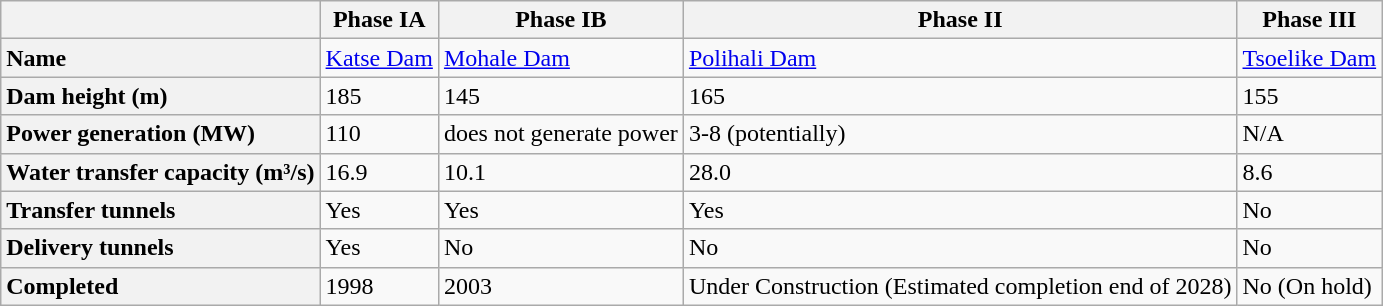<table class="wikitable">
<tr>
<th></th>
<th>Phase IA</th>
<th>Phase IB</th>
<th>Phase II</th>
<th>Phase III</th>
</tr>
<tr>
<th style="text-align:left;">Name</th>
<td><a href='#'>Katse Dam</a></td>
<td><a href='#'>Mohale Dam</a></td>
<td><a href='#'>Polihali Dam</a></td>
<td><a href='#'>Tsoelike Dam</a></td>
</tr>
<tr>
<th style="text-align:left;">Dam height (m)</th>
<td>185</td>
<td>145</td>
<td>165</td>
<td>155</td>
</tr>
<tr>
<th style="text-align:left;">Power generation (MW)<br></th>
<td>110</td>
<td>does not generate power</td>
<td>3-8 (potentially)</td>
<td>N/A</td>
</tr>
<tr>
<th style="text-align:left;">Water transfer capacity (m³/s)</th>
<td>16.9</td>
<td>10.1</td>
<td>28.0</td>
<td>8.6</td>
</tr>
<tr>
<th style="text-align:left;">Transfer tunnels</th>
<td>Yes</td>
<td>Yes</td>
<td>Yes</td>
<td>No</td>
</tr>
<tr>
<th style="text-align:left;">Delivery tunnels</th>
<td>Yes</td>
<td>No</td>
<td>No</td>
<td>No</td>
</tr>
<tr>
<th style="text-align:left;">Completed</th>
<td>1998</td>
<td>2003</td>
<td>Under Construction (Estimated completion end of 2028)</td>
<td>No (On hold)</td>
</tr>
</table>
